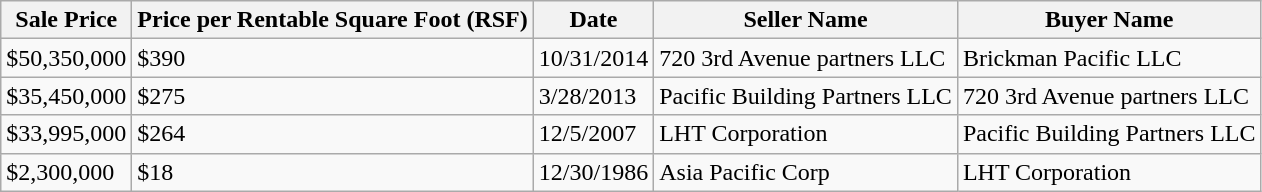<table class="wikitable sortable">
<tr>
<th>Sale Price</th>
<th>Price per Rentable Square Foot (RSF)</th>
<th>Date</th>
<th>Seller Name</th>
<th>Buyer Name</th>
</tr>
<tr>
<td>$50,350,000</td>
<td>$390</td>
<td>10/31/2014</td>
<td>720 3rd Avenue partners LLC</td>
<td>Brickman Pacific LLC</td>
</tr>
<tr>
<td>$35,450,000</td>
<td>$275</td>
<td>3/28/2013</td>
<td>Pacific Building Partners LLC</td>
<td>720 3rd Avenue partners LLC</td>
</tr>
<tr>
<td>$33,995,000</td>
<td>$264</td>
<td>12/5/2007</td>
<td>LHT Corporation</td>
<td>Pacific Building Partners LLC</td>
</tr>
<tr>
<td>$2,300,000</td>
<td>$18</td>
<td>12/30/1986</td>
<td>Asia Pacific Corp</td>
<td>LHT Corporation</td>
</tr>
</table>
